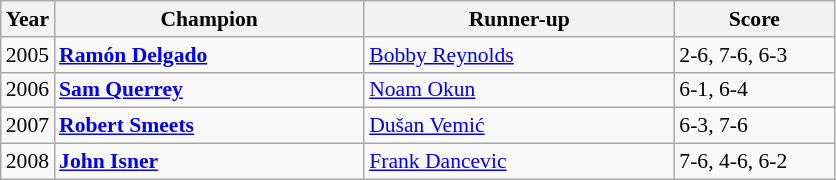<table class="wikitable" style="font-size:90%">
<tr>
<th>Year</th>
<th width="200">Champion</th>
<th width="200">Runner-up</th>
<th width="100">Score</th>
</tr>
<tr>
<td>2005</td>
<td> <strong><a href='#'>Ramón Delgado</a></strong></td>
<td> <a href='#'>Bobby Reynolds</a></td>
<td>2-6, 7-6, 6-3</td>
</tr>
<tr>
<td>2006</td>
<td> <strong><a href='#'>Sam Querrey</a></strong></td>
<td> <a href='#'>Noam Okun</a></td>
<td>6-1, 6-4</td>
</tr>
<tr>
<td>2007</td>
<td> <strong><a href='#'>Robert Smeets</a></strong></td>
<td> <a href='#'>Dušan Vemić</a></td>
<td>6-3, 7-6</td>
</tr>
<tr>
<td>2008</td>
<td> <strong><a href='#'>John Isner</a></strong></td>
<td> <a href='#'>Frank Dancevic</a></td>
<td>7-6, 4-6, 6-2</td>
</tr>
</table>
